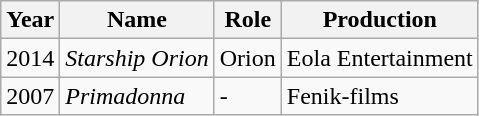<table class="wikitable">
<tr>
<th>Year</th>
<th>Name</th>
<th>Role</th>
<th>Production</th>
</tr>
<tr>
<td>2014</td>
<td><em>Starship Orion</em></td>
<td>Orion</td>
<td>Eola Entertainment</td>
</tr>
<tr>
<td>2007</td>
<td><em>Primadonna</em></td>
<td>-</td>
<td>Fenik-films</td>
</tr>
</table>
